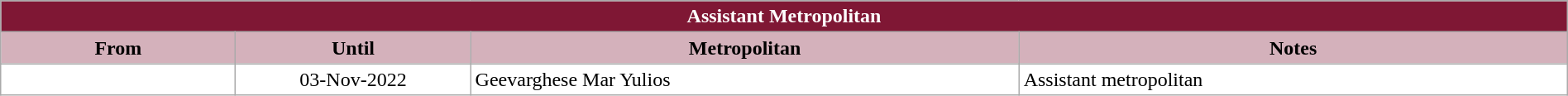<table class="wikitable" style="width: 100%;">
<tr>
<th colspan="4" style="background-color: #7F1734; color: white;">Assistant Metropolitan</th>
</tr>
<tr>
<th style="background-color: #D4B1BB; width: 15%;">From</th>
<th style="background-color: #D4B1BB; width: 15%;">Until</th>
<th style="background-color: #D4B1BB; width: 35%;">Metropolitan</th>
<th style="background-color: #D4B1BB; width: 35%;">Notes</th>
</tr>
<tr valign="top" style="background-color: white;">
<td style="text-align: center;"></td>
<td style="text-align: center;">03-Nov-2022</td>
<td>Geevarghese Mar Yulios</td>
<td>Assistant metropolitan</td>
</tr>
</table>
